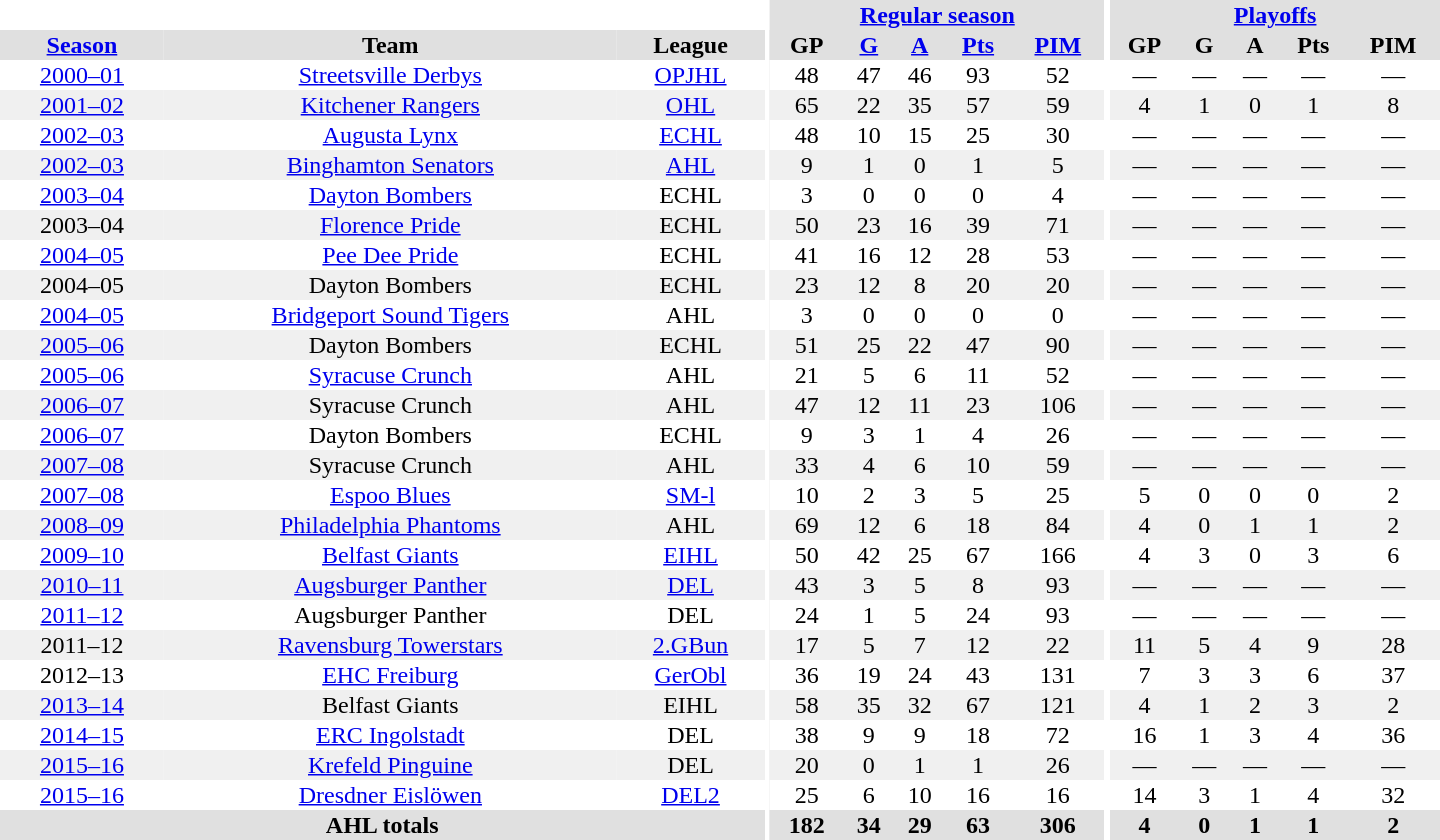<table border="0" cellpadding="1" cellspacing="0" style="text-align:center; width:60em">
<tr bgcolor="#e0e0e0">
<th colspan="3" bgcolor="#ffffff"></th>
<th rowspan="99" bgcolor="#ffffff"></th>
<th colspan="5"><a href='#'>Regular season</a></th>
<th rowspan="99" bgcolor="#ffffff"></th>
<th colspan="5"><a href='#'>Playoffs</a></th>
</tr>
<tr bgcolor="#e0e0e0">
<th><a href='#'>Season</a></th>
<th>Team</th>
<th>League</th>
<th>GP</th>
<th><a href='#'>G</a></th>
<th><a href='#'>A</a></th>
<th><a href='#'>Pts</a></th>
<th><a href='#'>PIM</a></th>
<th>GP</th>
<th>G</th>
<th>A</th>
<th>Pts</th>
<th>PIM</th>
</tr>
<tr ALIGN="center">
<td><a href='#'>2000–01</a></td>
<td><a href='#'>Streetsville Derbys</a></td>
<td><a href='#'>OPJHL</a></td>
<td>48</td>
<td>47</td>
<td>46</td>
<td>93</td>
<td>52</td>
<td>—</td>
<td>—</td>
<td>—</td>
<td>—</td>
<td>—</td>
</tr>
<tr ALIGN="center" bgcolor="#f0f0f0">
<td><a href='#'>2001–02</a></td>
<td><a href='#'>Kitchener Rangers</a></td>
<td><a href='#'>OHL</a></td>
<td>65</td>
<td>22</td>
<td>35</td>
<td>57</td>
<td>59</td>
<td>4</td>
<td>1</td>
<td>0</td>
<td>1</td>
<td>8</td>
</tr>
<tr ALIGN="center">
<td><a href='#'>2002–03</a></td>
<td><a href='#'>Augusta Lynx</a></td>
<td><a href='#'>ECHL</a></td>
<td>48</td>
<td>10</td>
<td>15</td>
<td>25</td>
<td>30</td>
<td>—</td>
<td>—</td>
<td>—</td>
<td>—</td>
<td>—</td>
</tr>
<tr ALIGN="center"  bgcolor="#f0f0f0">
<td><a href='#'>2002–03</a></td>
<td><a href='#'>Binghamton Senators</a></td>
<td><a href='#'>AHL</a></td>
<td>9</td>
<td>1</td>
<td>0</td>
<td>1</td>
<td>5</td>
<td>—</td>
<td>—</td>
<td>—</td>
<td>—</td>
<td>—</td>
</tr>
<tr ALIGN="center">
<td><a href='#'>2003–04</a></td>
<td><a href='#'>Dayton Bombers</a></td>
<td>ECHL</td>
<td>3</td>
<td>0</td>
<td>0</td>
<td>0</td>
<td>4</td>
<td>—</td>
<td>—</td>
<td>—</td>
<td>—</td>
<td>—</td>
</tr>
<tr ALIGN="center" bgcolor="#f0f0f0">
<td>2003–04</td>
<td><a href='#'>Florence Pride</a></td>
<td>ECHL</td>
<td>50</td>
<td>23</td>
<td>16</td>
<td>39</td>
<td>71</td>
<td>—</td>
<td>—</td>
<td>—</td>
<td>—</td>
<td>—</td>
</tr>
<tr ALIGN="center">
<td><a href='#'>2004–05</a></td>
<td><a href='#'>Pee Dee Pride</a></td>
<td>ECHL</td>
<td>41</td>
<td>16</td>
<td>12</td>
<td>28</td>
<td>53</td>
<td>—</td>
<td>—</td>
<td>—</td>
<td>—</td>
<td>—</td>
</tr>
<tr ALIGN="center"  bgcolor="#f0f0f0">
<td>2004–05</td>
<td>Dayton Bombers</td>
<td>ECHL</td>
<td>23</td>
<td>12</td>
<td>8</td>
<td>20</td>
<td>20</td>
<td>—</td>
<td>—</td>
<td>—</td>
<td>—</td>
<td>—</td>
</tr>
<tr ALIGN="center">
<td><a href='#'>2004–05</a></td>
<td><a href='#'>Bridgeport Sound Tigers</a></td>
<td>AHL</td>
<td>3</td>
<td>0</td>
<td>0</td>
<td>0</td>
<td>0</td>
<td>—</td>
<td>—</td>
<td>—</td>
<td>—</td>
<td>—</td>
</tr>
<tr ALIGN="center" bgcolor="#f0f0f0">
<td><a href='#'>2005–06</a></td>
<td>Dayton Bombers</td>
<td>ECHL</td>
<td>51</td>
<td>25</td>
<td>22</td>
<td>47</td>
<td>90</td>
<td>—</td>
<td>—</td>
<td>—</td>
<td>—</td>
<td>—</td>
</tr>
<tr ALIGN="center">
<td><a href='#'>2005–06</a></td>
<td><a href='#'>Syracuse Crunch</a></td>
<td>AHL</td>
<td>21</td>
<td>5</td>
<td>6</td>
<td>11</td>
<td>52</td>
<td>—</td>
<td>—</td>
<td>—</td>
<td>—</td>
<td>—</td>
</tr>
<tr ALIGN="center"  bgcolor="#f0f0f0">
<td><a href='#'>2006–07</a></td>
<td>Syracuse Crunch</td>
<td>AHL</td>
<td>47</td>
<td>12</td>
<td>11</td>
<td>23</td>
<td>106</td>
<td>—</td>
<td>—</td>
<td>—</td>
<td>—</td>
<td>—</td>
</tr>
<tr ALIGN="center">
<td><a href='#'>2006–07</a></td>
<td>Dayton Bombers</td>
<td>ECHL</td>
<td>9</td>
<td>3</td>
<td>1</td>
<td>4</td>
<td>26</td>
<td>—</td>
<td>—</td>
<td>—</td>
<td>—</td>
<td>—</td>
</tr>
<tr ALIGN="center" bgcolor="#f0f0f0">
<td><a href='#'>2007–08</a></td>
<td>Syracuse Crunch</td>
<td>AHL</td>
<td>33</td>
<td>4</td>
<td>6</td>
<td>10</td>
<td>59</td>
<td>—</td>
<td>—</td>
<td>—</td>
<td>—</td>
<td>—</td>
</tr>
<tr ALIGN="center">
<td><a href='#'>2007–08</a></td>
<td><a href='#'>Espoo Blues</a></td>
<td><a href='#'>SM-l</a></td>
<td>10</td>
<td>2</td>
<td>3</td>
<td>5</td>
<td>25</td>
<td>5</td>
<td>0</td>
<td>0</td>
<td>0</td>
<td>2</td>
</tr>
<tr ALIGN="center"  bgcolor="#f0f0f0">
<td><a href='#'>2008–09</a></td>
<td><a href='#'>Philadelphia Phantoms</a></td>
<td>AHL</td>
<td>69</td>
<td>12</td>
<td>6</td>
<td>18</td>
<td>84</td>
<td>4</td>
<td>0</td>
<td>1</td>
<td>1</td>
<td>2</td>
</tr>
<tr ALIGN="center">
<td><a href='#'>2009–10</a></td>
<td><a href='#'>Belfast Giants</a></td>
<td><a href='#'>EIHL</a></td>
<td>50</td>
<td>42</td>
<td>25</td>
<td>67</td>
<td>166</td>
<td>4</td>
<td>3</td>
<td>0</td>
<td>3</td>
<td>6</td>
</tr>
<tr ALIGN="center" bgcolor="#f0f0f0">
<td><a href='#'>2010–11</a></td>
<td><a href='#'>Augsburger Panther</a></td>
<td><a href='#'>DEL</a></td>
<td>43</td>
<td>3</td>
<td>5</td>
<td>8</td>
<td>93</td>
<td>—</td>
<td>—</td>
<td>—</td>
<td>—</td>
<td>—</td>
</tr>
<tr ALIGN="center">
<td><a href='#'>2011–12</a></td>
<td>Augsburger Panther</td>
<td>DEL</td>
<td>24</td>
<td>1</td>
<td>5</td>
<td>24</td>
<td>93</td>
<td>—</td>
<td>—</td>
<td>—</td>
<td>—</td>
<td>—</td>
</tr>
<tr ALIGN="center" bgcolor="#f0f0f0">
<td>2011–12</td>
<td><a href='#'>Ravensburg Towerstars</a></td>
<td><a href='#'>2.GBun</a></td>
<td>17</td>
<td>5</td>
<td>7</td>
<td>12</td>
<td>22</td>
<td>11</td>
<td>5</td>
<td>4</td>
<td>9</td>
<td>28</td>
</tr>
<tr ALIGN="center">
<td>2012–13</td>
<td><a href='#'>EHC Freiburg</a></td>
<td><a href='#'>GerObl</a></td>
<td>36</td>
<td>19</td>
<td>24</td>
<td>43</td>
<td>131</td>
<td>7</td>
<td>3</td>
<td>3</td>
<td>6</td>
<td>37</td>
</tr>
<tr ALIGN="center" bgcolor="#f0f0f0">
<td><a href='#'>2013–14</a></td>
<td>Belfast Giants</td>
<td>EIHL</td>
<td>58</td>
<td>35</td>
<td>32</td>
<td>67</td>
<td>121</td>
<td>4</td>
<td>1</td>
<td>2</td>
<td>3</td>
<td>2</td>
</tr>
<tr ALIGN="center">
<td><a href='#'>2014–15</a></td>
<td><a href='#'>ERC Ingolstadt</a></td>
<td>DEL</td>
<td>38</td>
<td>9</td>
<td>9</td>
<td>18</td>
<td>72</td>
<td>16</td>
<td>1</td>
<td>3</td>
<td>4</td>
<td>36</td>
</tr>
<tr ALIGN="center" bgcolor="#f0f0f0">
<td><a href='#'>2015–16</a></td>
<td><a href='#'>Krefeld Pinguine</a></td>
<td>DEL</td>
<td>20</td>
<td>0</td>
<td>1</td>
<td>1</td>
<td>26</td>
<td>—</td>
<td>—</td>
<td>—</td>
<td>—</td>
<td>—</td>
</tr>
<tr ALIGN="center">
<td><a href='#'>2015–16</a></td>
<td><a href='#'>Dresdner Eislöwen</a></td>
<td><a href='#'>DEL2</a></td>
<td>25</td>
<td>6</td>
<td>10</td>
<td>16</td>
<td>16</td>
<td>14</td>
<td>3</td>
<td>1</td>
<td>4</td>
<td>32</td>
</tr>
<tr ALIGN="center" bgcolor="#e0e0e0">
<th colspan="3">AHL totals</th>
<th>182</th>
<th>34</th>
<th>29</th>
<th>63</th>
<th>306</th>
<th>4</th>
<th>0</th>
<th>1</th>
<th>1</th>
<th>2</th>
</tr>
</table>
